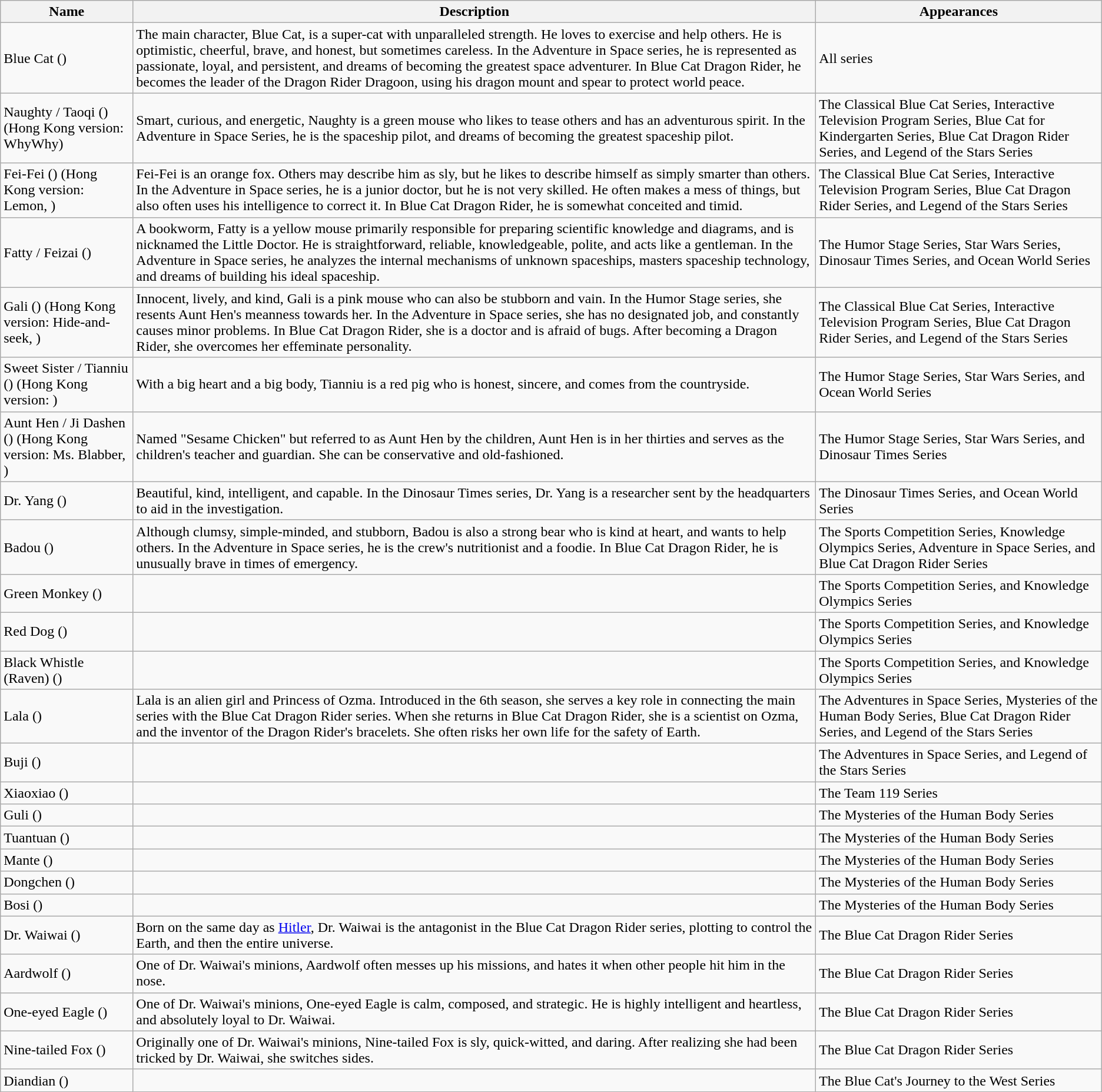<table class="wikitable mw-collapsible">
<tr>
<th>Name</th>
<th>Description</th>
<th>Appearances</th>
</tr>
<tr>
<td>Blue Cat ()</td>
<td>The main character, Blue Cat, is a super-cat with unparalleled strength. He loves to exercise and help others. He is optimistic, cheerful, brave, and honest, but sometimes careless. In the Adventure in Space series, he is represented as passionate, loyal, and persistent, and dreams of becoming the greatest space adventurer. In Blue Cat Dragon Rider, he becomes the leader of the Dragon Rider Dragoon, using his dragon mount and spear to protect world peace.</td>
<td>All series</td>
</tr>
<tr>
<td>Naughty / Taoqi () (Hong Kong version: WhyWhy)</td>
<td>Smart, curious, and energetic, Naughty is a green mouse who likes to tease others and has an adventurous spirit. In the Adventure in Space Series, he is the spaceship pilot, and dreams of becoming the greatest spaceship pilot.</td>
<td>The Classical Blue Cat Series, Interactive Television Program Series, Blue Cat for Kindergarten Series, Blue Cat Dragon Rider Series, and Legend of the Stars Series</td>
</tr>
<tr>
<td>Fei-Fei () (Hong Kong version: Lemon, )</td>
<td>Fei-Fei is an orange fox. Others may describe him as sly, but he likes to describe himself as simply smarter than others. In the Adventure in Space series, he is a junior doctor, but he is not very skilled. He often makes a mess of things, but also often uses his intelligence to correct it. In Blue Cat Dragon Rider, he is somewhat conceited and timid.</td>
<td>The Classical Blue Cat Series, Interactive Television Program Series, Blue Cat Dragon Rider Series, and Legend of the Stars Series</td>
</tr>
<tr>
<td>Fatty / Feizai ()</td>
<td>A bookworm, Fatty is a yellow mouse primarily responsible for preparing scientific knowledge and diagrams, and is nicknamed the Little Doctor. He is straightforward, reliable, knowledgeable, polite, and acts like a gentleman. In the Adventure in Space series, he analyzes the internal mechanisms of unknown spaceships, masters spaceship technology, and dreams of building his ideal spaceship.</td>
<td>The Humor Stage Series, Star Wars Series, Dinosaur Times Series, and Ocean World Series</td>
</tr>
<tr>
<td>Gali () (Hong Kong version: Hide-and-seek, )</td>
<td>Innocent, lively, and kind, Gali is a pink mouse who can also be stubborn and vain. In the Humor Stage series, she resents Aunt Hen's meanness towards her. In the Adventure in Space series, she has no designated job, and constantly causes minor problems. In Blue Cat Dragon Rider, she is a doctor and is afraid of bugs. After becoming a Dragon Rider, she overcomes her effeminate personality.</td>
<td>The Classical Blue Cat Series, Interactive Television Program Series, Blue Cat Dragon Rider Series, and Legend of the Stars Series</td>
</tr>
<tr>
<td>Sweet Sister / Tianniu () (Hong Kong version: )</td>
<td>With a big heart and a big body, Tianniu is a red pig who is honest, sincere, and comes from the countryside.</td>
<td>The Humor Stage Series, Star Wars Series, and Ocean World Series</td>
</tr>
<tr>
<td>Aunt Hen / Ji Dashen () (Hong Kong version: Ms. Blabber, )</td>
<td>Named "Sesame Chicken" but referred to as Aunt Hen by the children, Aunt Hen is in her thirties and serves as the children's teacher and guardian. She can be conservative and old-fashioned.</td>
<td>The Humor Stage Series, Star Wars Series, and Dinosaur Times Series</td>
</tr>
<tr>
<td>Dr. Yang ()</td>
<td>Beautiful, kind, intelligent, and capable. In the Dinosaur Times series, Dr. Yang is a researcher sent by the headquarters to aid in the investigation.</td>
<td>The Dinosaur Times Series, and Ocean World Series</td>
</tr>
<tr>
<td>Badou ()</td>
<td>Although clumsy, simple-minded, and stubborn, Badou is also a strong bear who is kind at heart, and wants to help others. In the Adventure in Space series, he is the crew's nutritionist and a foodie. In Blue Cat Dragon Rider, he is unusually brave in times of emergency.</td>
<td>The Sports Competition Series, Knowledge Olympics Series, Adventure in Space Series, and Blue Cat Dragon Rider Series</td>
</tr>
<tr>
<td>Green Monkey ()</td>
<td></td>
<td>The Sports Competition Series, and Knowledge Olympics Series</td>
</tr>
<tr>
<td>Red Dog ()</td>
<td></td>
<td>The Sports Competition Series, and Knowledge Olympics Series</td>
</tr>
<tr>
<td>Black Whistle (Raven) ()</td>
<td></td>
<td>The Sports Competition Series, and Knowledge Olympics Series</td>
</tr>
<tr>
<td>Lala ()</td>
<td>Lala is an alien girl and Princess of Ozma. Introduced in the 6th season, she serves a key role in connecting the main series with the Blue Cat Dragon Rider series. When she returns in Blue Cat Dragon Rider, she is a scientist on Ozma, and the inventor of the Dragon Rider's bracelets. She often risks her own life for the safety of Earth.</td>
<td>The Adventures in Space Series, Mysteries of the Human Body Series, Blue Cat Dragon Rider Series, and Legend of the Stars Series</td>
</tr>
<tr>
<td>Buji ()</td>
<td></td>
<td>The Adventures in Space Series, and Legend of the Stars Series</td>
</tr>
<tr>
<td>Xiaoxiao ()</td>
<td></td>
<td>The Team 119 Series</td>
</tr>
<tr>
<td>Guli ()</td>
<td></td>
<td>The Mysteries of the Human Body Series</td>
</tr>
<tr>
<td>Tuantuan ()</td>
<td></td>
<td>The Mysteries of the Human Body Series</td>
</tr>
<tr>
<td>Mante ()</td>
<td></td>
<td>The Mysteries of the Human Body Series</td>
</tr>
<tr>
<td>Dongchen ()</td>
<td></td>
<td>The Mysteries of the Human Body Series</td>
</tr>
<tr>
<td>Bosi ()</td>
<td></td>
<td>The Mysteries of the Human Body Series</td>
</tr>
<tr>
<td>Dr. Waiwai ()</td>
<td>Born on the same day as <a href='#'>Hitler</a>, Dr. Waiwai is the antagonist in the Blue Cat Dragon Rider series, plotting to control the Earth, and then the entire universe.</td>
<td>The Blue Cat Dragon Rider Series</td>
</tr>
<tr>
<td>Aardwolf ()</td>
<td>One of Dr. Waiwai's minions, Aardwolf often messes up his missions, and hates it when other people hit him in the nose.</td>
<td>The Blue Cat Dragon Rider Series</td>
</tr>
<tr>
<td>One-eyed Eagle ()</td>
<td>One of Dr. Waiwai's minions, One-eyed Eagle is calm, composed, and strategic. He is highly intelligent and heartless, and absolutely loyal to Dr. Waiwai.</td>
<td>The Blue Cat Dragon Rider Series</td>
</tr>
<tr>
<td>Nine-tailed Fox ()</td>
<td>Originally one of Dr. Waiwai's minions, Nine-tailed Fox is sly, quick-witted, and daring. After realizing she had been tricked by Dr. Waiwai, she switches sides.</td>
<td>The Blue Cat Dragon Rider Series</td>
</tr>
<tr>
<td>Diandian ()</td>
<td></td>
<td>The Blue Cat's Journey to the West Series</td>
</tr>
</table>
